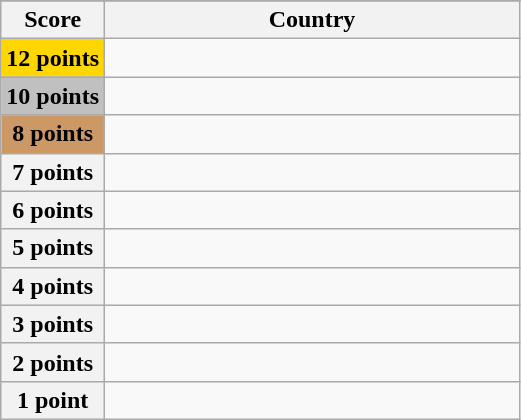<table class="wikitable">
<tr>
</tr>
<tr>
<th scope="col" width="20%">Score</th>
<th scope="col">Country</th>
</tr>
<tr>
<th scope="row" style="background:gold">12 points</th>
<td></td>
</tr>
<tr>
<th scope="row" style="background:silver">10 points</th>
<td></td>
</tr>
<tr>
<th scope="row" style="background:#CC9966">8 points</th>
<td></td>
</tr>
<tr>
<th scope="row">7 points</th>
<td></td>
</tr>
<tr>
<th scope="row">6 points</th>
<td></td>
</tr>
<tr>
<th scope="row">5 points</th>
<td></td>
</tr>
<tr>
<th scope="row">4 points</th>
<td></td>
</tr>
<tr>
<th scope="row">3 points</th>
<td></td>
</tr>
<tr>
<th scope="row">2 points</th>
<td></td>
</tr>
<tr>
<th scope="row">1 point</th>
<td></td>
</tr>
</table>
